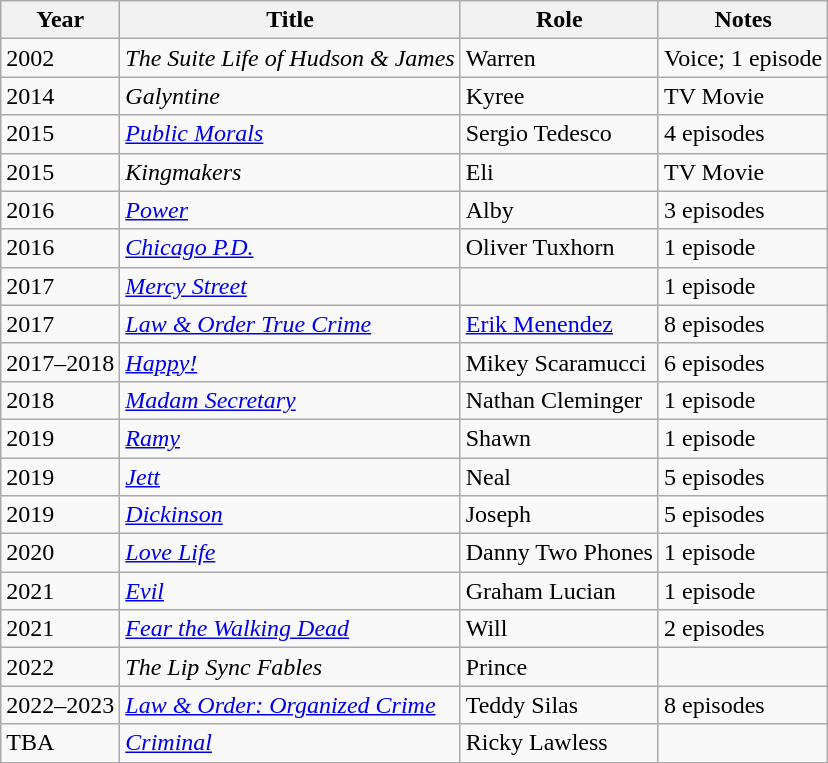<table class="wikitable sortable">
<tr>
<th>Year</th>
<th>Title</th>
<th>Role</th>
<th class="unsortable">Notes</th>
</tr>
<tr>
<td>2002</td>
<td><em>The Suite Life of Hudson & James</em></td>
<td>Warren</td>
<td>Voice; 1 episode</td>
</tr>
<tr>
<td>2014</td>
<td><em>Galyntine</em></td>
<td>Kyree</td>
<td>TV Movie</td>
</tr>
<tr>
<td>2015</td>
<td><em><a href='#'>Public Morals</a></em></td>
<td>Sergio Tedesco</td>
<td>4 episodes</td>
</tr>
<tr>
<td>2015</td>
<td><em>Kingmakers</em></td>
<td>Eli</td>
<td>TV Movie</td>
</tr>
<tr>
<td>2016</td>
<td><em><a href='#'>Power</a></em></td>
<td>Alby</td>
<td>3 episodes</td>
</tr>
<tr>
<td>2016</td>
<td><em><a href='#'>Chicago P.D.</a></em></td>
<td>Oliver Tuxhorn</td>
<td>1 episode</td>
</tr>
<tr>
<td>2017</td>
<td><em><a href='#'>Mercy Street</a></em></td>
<td></td>
<td>1 episode</td>
</tr>
<tr>
<td>2017</td>
<td><em><a href='#'>Law & Order True Crime</a></em></td>
<td><a href='#'>Erik Menendez</a></td>
<td>8 episodes</td>
</tr>
<tr>
<td>2017–2018</td>
<td><em><a href='#'>Happy!</a></em></td>
<td>Mikey Scaramucci</td>
<td>6 episodes</td>
</tr>
<tr>
<td>2018</td>
<td><em><a href='#'>Madam Secretary</a></em></td>
<td>Nathan Cleminger</td>
<td>1 episode</td>
</tr>
<tr>
<td>2019</td>
<td><em><a href='#'>Ramy</a></em></td>
<td>Shawn</td>
<td>1 episode</td>
</tr>
<tr>
<td>2019</td>
<td><em><a href='#'>Jett</a></em></td>
<td>Neal</td>
<td>5 episodes</td>
</tr>
<tr>
<td>2019</td>
<td><em><a href='#'>Dickinson</a></em></td>
<td>Joseph</td>
<td>5 episodes</td>
</tr>
<tr>
<td>2020</td>
<td><em><a href='#'>Love Life</a></em></td>
<td>Danny Two Phones</td>
<td>1 episode</td>
</tr>
<tr>
<td>2021</td>
<td><em><a href='#'>Evil</a></em></td>
<td>Graham Lucian</td>
<td>1 episode</td>
</tr>
<tr>
<td>2021</td>
<td><em><a href='#'>Fear the Walking Dead</a></em></td>
<td>Will</td>
<td>2 episodes</td>
</tr>
<tr>
<td>2022</td>
<td><em>The Lip Sync Fables</em></td>
<td>Prince</td>
<td></td>
</tr>
<tr>
<td>2022–2023</td>
<td><em><a href='#'>Law & Order: Organized Crime</a></em></td>
<td>Teddy Silas</td>
<td>8 episodes</td>
</tr>
<tr>
<td>TBA</td>
<td><em><a href='#'>Criminal</a></em></td>
<td>Ricky Lawless</td>
<td></td>
</tr>
</table>
